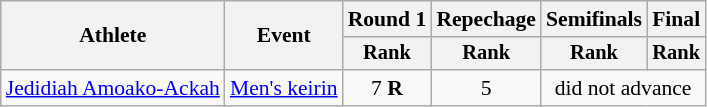<table class="wikitable" style="font-size:90%;">
<tr>
<th rowspan=2>Athlete</th>
<th rowspan=2>Event</th>
<th>Round 1</th>
<th>Repechage</th>
<th>Semifinals</th>
<th>Final</th>
</tr>
<tr style="font-size:95%">
<th>Rank</th>
<th>Rank</th>
<th>Rank</th>
<th>Rank</th>
</tr>
<tr align=center>
<td align=left><a href='#'>Jedidiah Amoako-Ackah</a></td>
<td align=left><a href='#'>Men's keirin</a></td>
<td>7 <strong>R</strong></td>
<td>5</td>
<td colspan=2>did not advance</td>
</tr>
</table>
